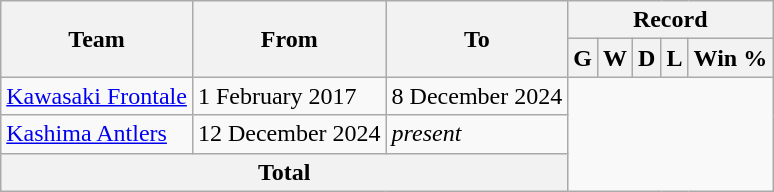<table class="wikitable" style="text-align: center">
<tr>
<th rowspan="2">Team</th>
<th rowspan="2">From</th>
<th rowspan="2">To</th>
<th colspan="5">Record</th>
</tr>
<tr>
<th>G</th>
<th>W</th>
<th>D</th>
<th>L</th>
<th>Win %</th>
</tr>
<tr>
<td align="left"><a href='#'>Kawasaki Frontale</a></td>
<td align="left">1 February 2017</td>
<td align="left">8 December 2024<br></td>
</tr>
<tr>
<td align="left"><a href='#'>Kashima Antlers</a></td>
<td align="left">12 December 2024</td>
<td align="left"><em>present</em><br></td>
</tr>
<tr>
<th colspan="3">Total<br></th>
</tr>
</table>
